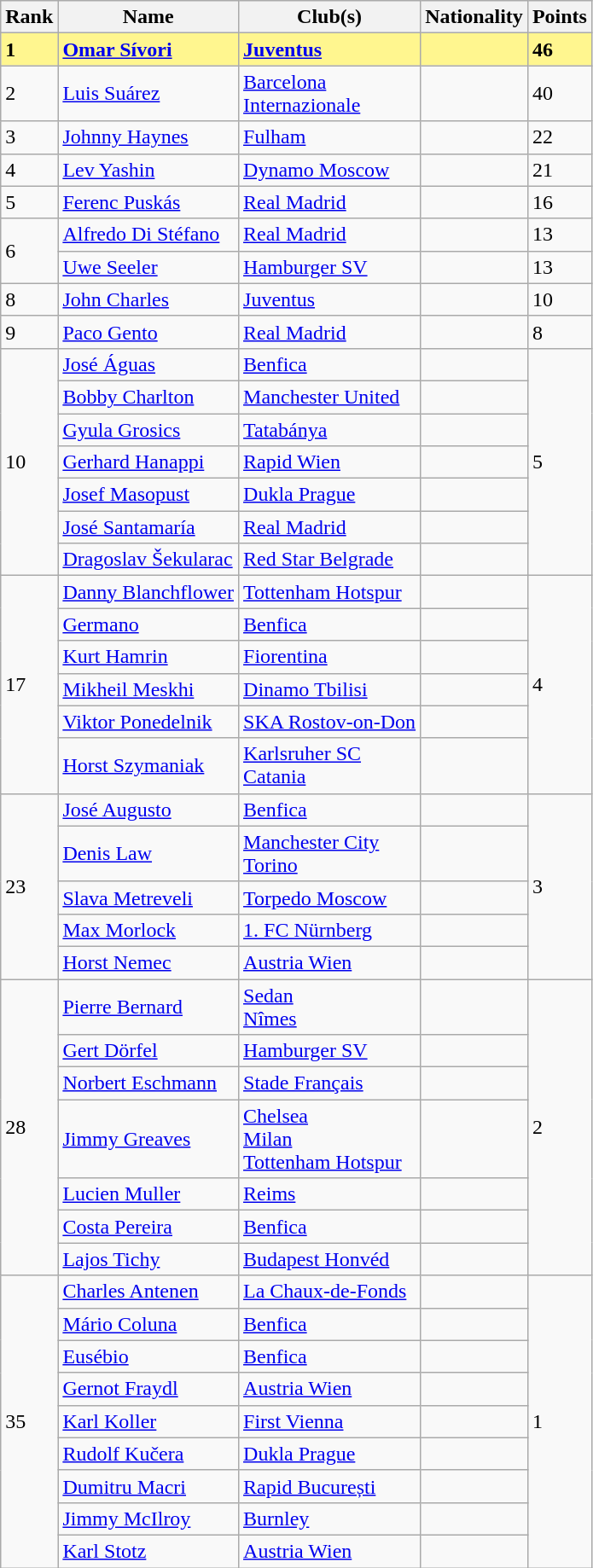<table class="wikitable">
<tr>
<th>Rank</th>
<th>Name</th>
<th>Club(s)</th>
<th>Nationality</th>
<th>Points</th>
</tr>
<tr style="background-color: #FFF68F; font-weight: bold;">
<td>1</td>
<td><a href='#'>Omar Sívori</a></td>
<td> <a href='#'>Juventus</a></td>
<td></td>
<td>46</td>
</tr>
<tr>
<td>2</td>
<td><a href='#'>Luis Suárez</a></td>
<td> <a href='#'>Barcelona</a><br> <a href='#'>Internazionale</a></td>
<td></td>
<td>40</td>
</tr>
<tr>
<td>3</td>
<td><a href='#'>Johnny Haynes</a></td>
<td> <a href='#'>Fulham</a></td>
<td></td>
<td>22</td>
</tr>
<tr>
<td>4</td>
<td><a href='#'>Lev Yashin</a></td>
<td> <a href='#'>Dynamo Moscow</a></td>
<td></td>
<td>21</td>
</tr>
<tr>
<td>5</td>
<td><a href='#'>Ferenc Puskás</a></td>
<td> <a href='#'>Real Madrid</a></td>
<td></td>
<td>16</td>
</tr>
<tr>
<td rowspan="2">6</td>
<td><a href='#'>Alfredo Di Stéfano</a></td>
<td> <a href='#'>Real Madrid</a></td>
<td></td>
<td>13</td>
</tr>
<tr>
<td><a href='#'>Uwe Seeler</a></td>
<td> <a href='#'>Hamburger SV</a></td>
<td></td>
<td>13</td>
</tr>
<tr>
<td>8</td>
<td><a href='#'>John Charles</a></td>
<td> <a href='#'>Juventus</a></td>
<td></td>
<td>10</td>
</tr>
<tr>
<td>9</td>
<td><a href='#'>Paco Gento</a></td>
<td> <a href='#'>Real Madrid</a></td>
<td></td>
<td>8</td>
</tr>
<tr>
<td rowspan="7">10</td>
<td><a href='#'>José Águas</a></td>
<td> <a href='#'>Benfica</a></td>
<td></td>
<td rowspan="7">5</td>
</tr>
<tr>
<td><a href='#'>Bobby Charlton</a></td>
<td> <a href='#'>Manchester United</a></td>
<td></td>
</tr>
<tr>
<td><a href='#'>Gyula Grosics</a></td>
<td> <a href='#'>Tatabánya</a></td>
<td></td>
</tr>
<tr>
<td><a href='#'>Gerhard Hanappi</a></td>
<td> <a href='#'>Rapid Wien</a></td>
<td></td>
</tr>
<tr>
<td><a href='#'>Josef Masopust</a></td>
<td> <a href='#'>Dukla Prague</a></td>
<td></td>
</tr>
<tr>
<td><a href='#'>José Santamaría</a></td>
<td> <a href='#'>Real Madrid</a></td>
<td></td>
</tr>
<tr>
<td><a href='#'>Dragoslav Šekularac</a></td>
<td> <a href='#'>Red Star Belgrade</a></td>
<td></td>
</tr>
<tr>
<td rowspan="6">17</td>
<td><a href='#'>Danny Blanchflower</a></td>
<td> <a href='#'>Tottenham Hotspur</a></td>
<td></td>
<td rowspan="6">4</td>
</tr>
<tr>
<td><a href='#'>Germano</a></td>
<td> <a href='#'>Benfica</a></td>
<td></td>
</tr>
<tr>
<td><a href='#'>Kurt Hamrin</a></td>
<td> <a href='#'>Fiorentina</a></td>
<td></td>
</tr>
<tr>
<td><a href='#'>Mikheil Meskhi</a></td>
<td> <a href='#'>Dinamo Tbilisi</a></td>
<td></td>
</tr>
<tr>
<td><a href='#'>Viktor Ponedelnik</a></td>
<td> <a href='#'>SKA Rostov-on-Don</a></td>
<td></td>
</tr>
<tr>
<td><a href='#'>Horst Szymaniak</a></td>
<td> <a href='#'>Karlsruher SC</a><br> <a href='#'>Catania</a></td>
<td></td>
</tr>
<tr>
<td rowspan="5">23</td>
<td><a href='#'>José Augusto</a></td>
<td> <a href='#'>Benfica</a></td>
<td></td>
<td rowspan="5">3</td>
</tr>
<tr>
<td><a href='#'>Denis Law</a></td>
<td> <a href='#'>Manchester City</a><br> <a href='#'>Torino</a></td>
<td></td>
</tr>
<tr>
<td><a href='#'>Slava Metreveli</a></td>
<td> <a href='#'>Torpedo Moscow</a></td>
<td></td>
</tr>
<tr>
<td><a href='#'>Max Morlock</a></td>
<td> <a href='#'>1. FC Nürnberg</a></td>
<td></td>
</tr>
<tr>
<td><a href='#'>Horst Nemec</a></td>
<td> <a href='#'>Austria Wien</a></td>
<td></td>
</tr>
<tr>
<td rowspan="7">28</td>
<td><a href='#'>Pierre Bernard</a></td>
<td> <a href='#'>Sedan</a><br> <a href='#'>Nîmes</a></td>
<td></td>
<td rowspan="7">2</td>
</tr>
<tr>
<td><a href='#'>Gert Dörfel</a></td>
<td> <a href='#'>Hamburger SV</a></td>
<td></td>
</tr>
<tr>
<td><a href='#'>Norbert Eschmann</a></td>
<td> <a href='#'>Stade Français</a></td>
<td></td>
</tr>
<tr>
<td><a href='#'>Jimmy Greaves</a></td>
<td> <a href='#'>Chelsea</a><br> <a href='#'>Milan</a><br> <a href='#'>Tottenham Hotspur</a></td>
<td></td>
</tr>
<tr>
<td><a href='#'>Lucien Muller</a></td>
<td> <a href='#'>Reims</a></td>
<td></td>
</tr>
<tr>
<td><a href='#'>Costa Pereira</a></td>
<td> <a href='#'>Benfica</a></td>
<td></td>
</tr>
<tr>
<td><a href='#'>Lajos Tichy</a></td>
<td> <a href='#'>Budapest Honvéd</a></td>
<td></td>
</tr>
<tr>
<td rowspan="9">35</td>
<td><a href='#'>Charles Antenen</a></td>
<td> <a href='#'>La Chaux-de-Fonds</a></td>
<td></td>
<td rowspan="9">1</td>
</tr>
<tr>
<td><a href='#'>Mário Coluna</a></td>
<td> <a href='#'>Benfica</a></td>
<td></td>
</tr>
<tr>
<td><a href='#'>Eusébio</a></td>
<td> <a href='#'>Benfica</a></td>
<td></td>
</tr>
<tr>
<td><a href='#'>Gernot Fraydl</a></td>
<td> <a href='#'>Austria Wien</a></td>
<td></td>
</tr>
<tr>
<td><a href='#'>Karl Koller</a></td>
<td> <a href='#'>First Vienna</a></td>
<td></td>
</tr>
<tr>
<td><a href='#'>Rudolf Kučera</a></td>
<td> <a href='#'>Dukla Prague</a></td>
<td></td>
</tr>
<tr>
<td><a href='#'>Dumitru Macri</a></td>
<td> <a href='#'>Rapid București</a></td>
<td></td>
</tr>
<tr>
<td><a href='#'>Jimmy McIlroy</a></td>
<td> <a href='#'>Burnley</a></td>
<td></td>
</tr>
<tr>
<td><a href='#'>Karl Stotz</a></td>
<td> <a href='#'>Austria Wien</a></td>
<td></td>
</tr>
</table>
